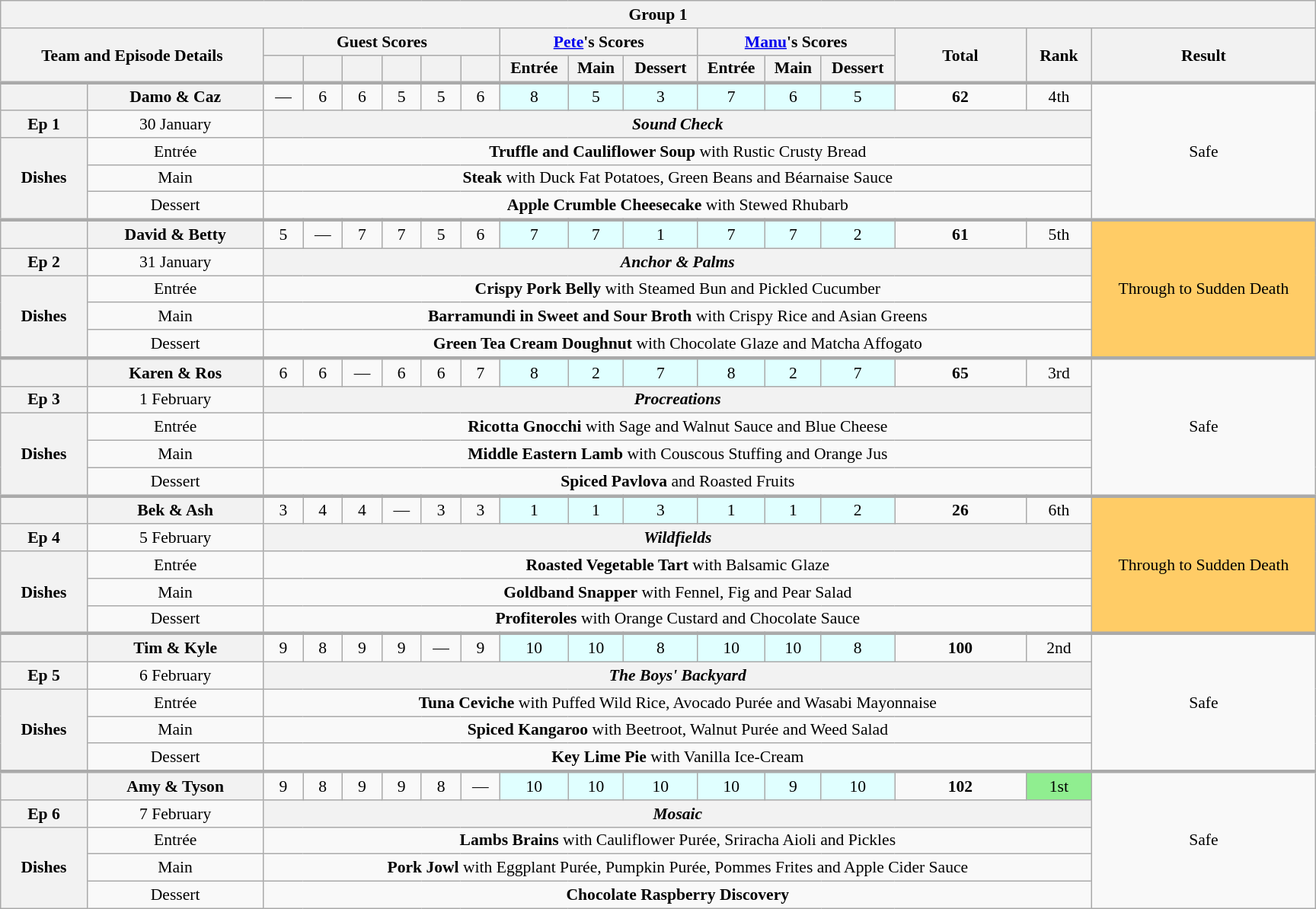<table class="wikitable plainrowheaders" style="margin:1em auto; text-align:center; font-size:90%; width:80em;">
<tr>
<th colspan="20" >Group 1</th>
</tr>
<tr>
<th scope="col" rowspan="2" colspan="2" style="width:20%;">Team and Episode Details</th>
<th scope="col" colspan="6" style="width:15%;">Guest Scores</th>
<th scope="col" colspan="3" style="width:15%;"><a href='#'>Pete</a>'s Scores</th>
<th scope="col" colspan="3" style="width:15%;"><a href='#'>Manu</a>'s Scores</th>
<th scope="col" rowspan="2" style="width:10%;">Total<br><small></small></th>
<th scope="col" rowspan="2" style="width:5%;">Rank</th>
<th scope="col" rowspan="2" style="width:20%;">Result</th>
</tr>
<tr>
<th scope="col" style="width:3%;"></th>
<th scope="col" style="width:3%;"></th>
<th scope="col" style="width:3%;"></th>
<th scope="col" style="width:3%;"></th>
<th scope="col" style="width:3%;"></th>
<th scope="col" style="width:3%;"></th>
<th scope="col">Entrée</th>
<th scope="col">Main</th>
<th scope="col">Dessert</th>
<th scope="col">Entrée</th>
<th scope="col">Main</th>
<th scope="col">Dessert</th>
</tr>
<tr style="border-top:3px solid #aaa;">
</tr>
<tr>
<th></th>
<th style="text-align:centre">Damo & Caz</th>
<td>—</td>
<td>6</td>
<td>6</td>
<td>5</td>
<td>5</td>
<td>6</td>
<td bgcolor=#E0FFFF>8</td>
<td bgcolor=#E0FFFF>5</td>
<td bgcolor=#E0FFFF>3</td>
<td bgcolor=#E0FFFF>7</td>
<td bgcolor=#E0FFFF>6</td>
<td bgcolor=#E0FFFF>5</td>
<td><strong>62</strong></td>
<td>4th</td>
<td rowspan="5">Safe</td>
</tr>
<tr>
<th>Ep 1</th>
<td>30 January</td>
<th colspan="14"><em>Sound Check</em></th>
</tr>
<tr>
<th rowspan="3">Dishes</th>
<td>Entrée</td>
<td colspan="14"><strong>Truffle and Cauliflower Soup</strong> with Rustic Crusty Bread</td>
</tr>
<tr>
<td>Main</td>
<td colspan="14"><strong>Steak</strong> with Duck Fat Potatoes, Green Beans and Béarnaise Sauce</td>
</tr>
<tr>
<td>Dessert</td>
<td colspan="14"><strong>Apple Crumble Cheesecake</strong> with Stewed Rhubarb</td>
</tr>
<tr style="border-top:3px solid #aaa;">
<th></th>
<th style="text-align:centre">David & Betty</th>
<td>5</td>
<td>—</td>
<td>7</td>
<td>7</td>
<td>5</td>
<td>6</td>
<td bgcolor=#E0FFFF>7</td>
<td bgcolor=#E0FFFF>7</td>
<td bgcolor=#E0FFFF>1</td>
<td bgcolor=#E0FFFF>7</td>
<td bgcolor=#E0FFFF>7</td>
<td bgcolor=#E0FFFF>2</td>
<td><strong>61</strong></td>
<td>5th</td>
<td rowspan="5" style="background:#FFCC66">Through to Sudden Death</td>
</tr>
<tr>
<th>Ep 2</th>
<td>31 January</td>
<th colspan="14"><em>Anchor & Palms</em></th>
</tr>
<tr>
<th rowspan="3">Dishes</th>
<td>Entrée</td>
<td colspan="14"><strong>Crispy Pork Belly</strong> with Steamed Bun and Pickled Cucumber</td>
</tr>
<tr>
<td>Main</td>
<td colspan="14"><strong>Barramundi in Sweet and Sour Broth</strong> with Crispy Rice and Asian Greens</td>
</tr>
<tr>
<td>Dessert</td>
<td colspan="14"><strong>Green Tea Cream Doughnut</strong> with Chocolate Glaze and Matcha Affogato</td>
</tr>
<tr style="border-top:3px solid #aaa;">
<th></th>
<th style="text-align:centre">Karen & Ros</th>
<td>6</td>
<td>6</td>
<td>—</td>
<td>6</td>
<td>6</td>
<td>7</td>
<td bgcolor=#E0FFFF>8</td>
<td bgcolor=#E0FFFF>2</td>
<td bgcolor=#E0FFFF>7</td>
<td bgcolor=#E0FFFF>8</td>
<td bgcolor=#E0FFFF>2</td>
<td bgcolor=#E0FFFF>7</td>
<td><strong>65</strong></td>
<td>3rd</td>
<td rowspan="5">Safe</td>
</tr>
<tr>
<th>Ep 3</th>
<td>1 February</td>
<th colspan="14"><em>Procreations</em></th>
</tr>
<tr>
<th rowspan="3">Dishes</th>
<td>Entrée</td>
<td colspan="14"><strong>Ricotta Gnocchi</strong> with Sage and Walnut Sauce and Blue Cheese</td>
</tr>
<tr>
<td>Main</td>
<td colspan="14"><strong>Middle Eastern Lamb</strong> with Couscous Stuffing and Orange Jus</td>
</tr>
<tr>
<td>Dessert</td>
<td colspan="14"><strong>Spiced Pavlova</strong> and Roasted Fruits</td>
</tr>
<tr style="border-top:3px solid #aaa;">
<th></th>
<th style="text-align:centre">Bek & Ash</th>
<td>3</td>
<td>4</td>
<td>4</td>
<td>—</td>
<td>3</td>
<td>3</td>
<td bgcolor=#E0FFFF>1</td>
<td bgcolor=#E0FFFF>1</td>
<td bgcolor=#E0FFFF>3</td>
<td bgcolor=#E0FFFF>1</td>
<td bgcolor=#E0FFFF>1</td>
<td bgcolor=#E0FFFF>2</td>
<td><strong>26</strong></td>
<td>6th</td>
<td rowspan="5" style="background:#FFCC66">Through to Sudden Death</td>
</tr>
<tr>
<th>Ep 4</th>
<td>5 February</td>
<th colspan="14"><em>Wildfields</em></th>
</tr>
<tr>
<th rowspan="3">Dishes</th>
<td>Entrée</td>
<td colspan="14"><strong>Roasted Vegetable Tart</strong> with Balsamic Glaze</td>
</tr>
<tr>
<td>Main</td>
<td colspan="14"><strong>Goldband Snapper</strong> with Fennel, Fig and Pear Salad</td>
</tr>
<tr>
<td>Dessert</td>
<td colspan="14"><strong>Profiteroles</strong> with Orange Custard and Chocolate Sauce</td>
</tr>
<tr style="border-top:3px solid #aaa;">
<th></th>
<th style="text-align:centre">Tim & Kyle</th>
<td>9</td>
<td>8</td>
<td>9</td>
<td>9</td>
<td>—</td>
<td>9</td>
<td bgcolor=#E0FFFF>10</td>
<td bgcolor=#E0FFFF>10</td>
<td bgcolor=#E0FFFF>8</td>
<td bgcolor=#E0FFFF>10</td>
<td bgcolor=#E0FFFF>10</td>
<td bgcolor=#E0FFFF>8</td>
<td><strong>100</strong></td>
<td>2nd</td>
<td rowspan="5">Safe</td>
</tr>
<tr>
<th>Ep 5</th>
<td>6 February</td>
<th colspan="14"><em>The Boys' Backyard</em></th>
</tr>
<tr>
<th rowspan="3">Dishes</th>
<td>Entrée</td>
<td colspan="14"><strong>Tuna Ceviche</strong> with Puffed Wild Rice, Avocado Purée and Wasabi Mayonnaise</td>
</tr>
<tr>
<td>Main</td>
<td colspan="14"><strong>Spiced Kangaroo</strong> with Beetroot, Walnut Purée and Weed Salad</td>
</tr>
<tr>
<td>Dessert</td>
<td colspan="14"><strong>Key Lime Pie</strong> with Vanilla Ice-Cream</td>
</tr>
<tr style="border-top:3px solid #aaa;">
<th></th>
<th style="text-align:centre">Amy & Tyson</th>
<td>9</td>
<td>8</td>
<td>9</td>
<td>9</td>
<td>8</td>
<td>—</td>
<td bgcolor=#E0FFFF>10</td>
<td bgcolor=#E0FFFF>10</td>
<td bgcolor=#E0FFFF>10</td>
<td bgcolor=#E0FFFF>10</td>
<td bgcolor=#E0FFFF>9</td>
<td bgcolor=#E0FFFF>10</td>
<td><strong>102</strong></td>
<td bgcolor="lightgreen">1st</td>
<td rowspan="5">Safe</td>
</tr>
<tr>
<th>Ep 6</th>
<td>7 February</td>
<th colspan="14"><em>Mosaic</em></th>
</tr>
<tr>
<th rowspan="3">Dishes</th>
<td>Entrée</td>
<td colspan="14"><strong>Lambs Brains</strong> with Cauliflower Purée, Sriracha Aioli and Pickles</td>
</tr>
<tr>
<td>Main</td>
<td colspan="14"><strong>Pork Jowl</strong> with Eggplant Purée, Pumpkin Purée, Pommes Frites and Apple Cider Sauce</td>
</tr>
<tr>
<td>Dessert</td>
<td colspan="14"><strong>Chocolate Raspberry Discovery</strong></td>
</tr>
</table>
